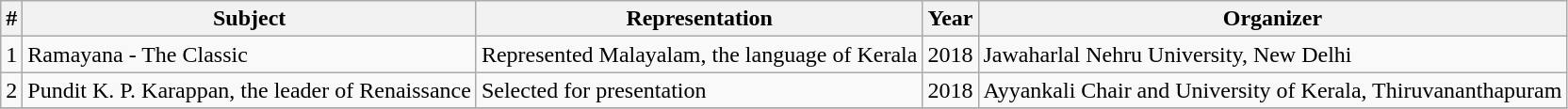<table class="wikitable sortable">
<tr>
<th>#</th>
<th>Subject</th>
<th>Representation</th>
<th>Year</th>
<th>Organizer</th>
</tr>
<tr>
<td>1</td>
<td>Ramayana - The Classic</td>
<td>Represented Malayalam, the language of Kerala</td>
<td>2018</td>
<td>Jawaharlal Nehru University, New Delhi</td>
</tr>
<tr>
<td>2</td>
<td>Pundit K. P. Karappan, the leader of Renaissance</td>
<td>Selected for presentation</td>
<td>2018</td>
<td>Ayyankali Chair and University of Kerala, Thiruvananthapuram</td>
</tr>
<tr>
</tr>
</table>
